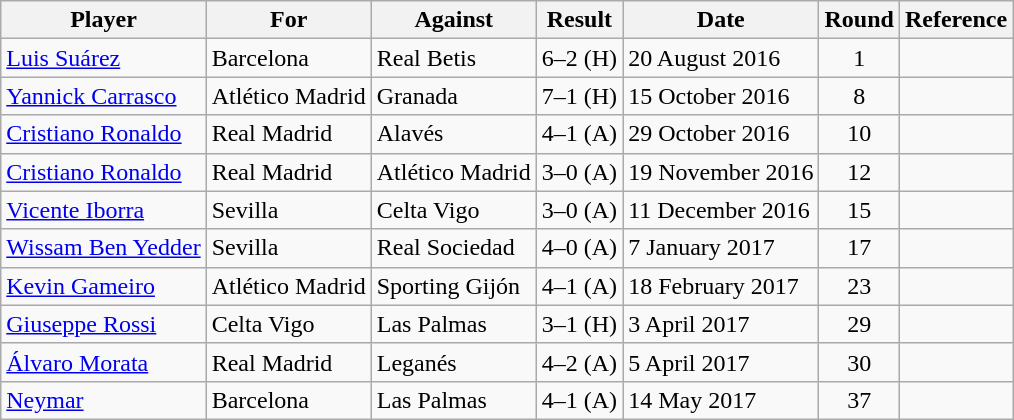<table class="wikitable sortable">
<tr>
<th>Player</th>
<th>For</th>
<th>Against</th>
<th>Result</th>
<th>Date</th>
<th>Round</th>
<th>Reference</th>
</tr>
<tr>
<td> <a href='#'>Luis Suárez</a></td>
<td>Barcelona</td>
<td>Real Betis</td>
<td align=center>6–2 (H)</td>
<td>20 August 2016</td>
<td align=center>1</td>
<td align=center></td>
</tr>
<tr>
<td> <a href='#'>Yannick Carrasco</a></td>
<td>Atlético Madrid</td>
<td>Granada</td>
<td align=center>7–1 (H)</td>
<td>15 October 2016</td>
<td align=center>8</td>
<td align=center></td>
</tr>
<tr>
<td> <a href='#'>Cristiano Ronaldo</a></td>
<td>Real Madrid</td>
<td>Alavés</td>
<td align=center>4–1 (A)</td>
<td>29 October 2016</td>
<td align=center>10</td>
<td align=center></td>
</tr>
<tr>
<td> <a href='#'>Cristiano Ronaldo</a></td>
<td>Real Madrid</td>
<td>Atlético Madrid</td>
<td align=center>3–0 (A)</td>
<td>19 November 2016</td>
<td align=center>12</td>
<td align=center></td>
</tr>
<tr>
<td> <a href='#'>Vicente Iborra</a></td>
<td>Sevilla</td>
<td>Celta Vigo</td>
<td align=center>3–0 (A)</td>
<td>11 December 2016</td>
<td align=center>15</td>
<td align=center></td>
</tr>
<tr>
<td> <a href='#'>Wissam Ben Yedder</a></td>
<td>Sevilla</td>
<td>Real Sociedad</td>
<td align=center>4–0 (A)</td>
<td>7 January 2017</td>
<td align=center>17</td>
<td align=center></td>
</tr>
<tr>
<td> <a href='#'>Kevin Gameiro</a></td>
<td>Atlético Madrid</td>
<td>Sporting Gijón</td>
<td align=center>4–1 (A)</td>
<td>18 February 2017</td>
<td align=center>23</td>
<td align=center></td>
</tr>
<tr>
<td> <a href='#'>Giuseppe Rossi</a></td>
<td>Celta Vigo</td>
<td>Las Palmas</td>
<td align=center>3–1 (H)</td>
<td>3 April 2017</td>
<td align=center>29</td>
<td align=center></td>
</tr>
<tr>
<td> <a href='#'>Álvaro Morata</a></td>
<td>Real Madrid</td>
<td>Leganés</td>
<td align=center>4–2 (A)</td>
<td>5 April 2017</td>
<td align=center>30</td>
<td align=center></td>
</tr>
<tr>
<td> <a href='#'>Neymar</a></td>
<td>Barcelona</td>
<td>Las Palmas</td>
<td align=center>4–1 (A)</td>
<td>14 May 2017</td>
<td align=center>37</td>
<td align=center></td>
</tr>
</table>
